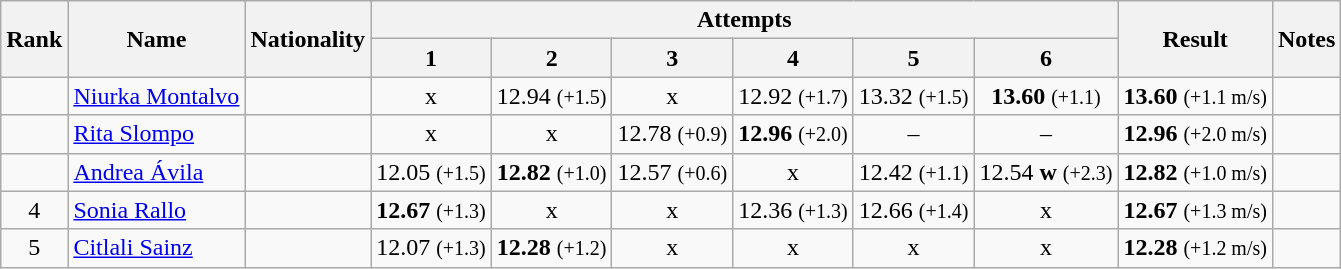<table class="wikitable sortable" style="text-align:center">
<tr>
<th rowspan=2>Rank</th>
<th rowspan=2>Name</th>
<th rowspan=2>Nationality</th>
<th colspan=6>Attempts</th>
<th rowspan=2>Result</th>
<th rowspan=2>Notes</th>
</tr>
<tr>
<th>1</th>
<th>2</th>
<th>3</th>
<th>4</th>
<th>5</th>
<th>6</th>
</tr>
<tr>
<td align=center></td>
<td align=left><a href='#'>Niurka Montalvo</a></td>
<td align=left></td>
<td>x</td>
<td>12.94 <small>(+1.5)</small></td>
<td>x</td>
<td>12.92 <small>(+1.7)</small></td>
<td>13.32 <small>(+1.5)</small></td>
<td><strong>13.60</strong> <small>(+1.1)</small></td>
<td><strong>13.60</strong> <small>(+1.1 m/s)</small></td>
<td></td>
</tr>
<tr>
<td align=center></td>
<td align=left><a href='#'>Rita Slompo</a></td>
<td align=left></td>
<td>x</td>
<td>x</td>
<td>12.78 <small>(+0.9)</small></td>
<td><strong>12.96</strong> <small>(+2.0)</small></td>
<td>–</td>
<td>–</td>
<td><strong>12.96</strong> <small>(+2.0 m/s)</small></td>
<td></td>
</tr>
<tr>
<td align=center></td>
<td align=left><a href='#'>Andrea Ávila</a></td>
<td align=left></td>
<td>12.05 <small>(+1.5)</small></td>
<td><strong>12.82</strong> <small>(+1.0)</small></td>
<td>12.57 <small>(+0.6)</small></td>
<td>x</td>
<td>12.42 <small>(+1.1)</small></td>
<td>12.54 <strong>w</strong> <small>(+2.3)</small></td>
<td><strong>12.82</strong> <small>(+1.0 m/s)</small></td>
<td></td>
</tr>
<tr>
<td align=center>4</td>
<td align=left><a href='#'>Sonia Rallo</a></td>
<td align=left></td>
<td><strong>12.67</strong> <small>(+1.3)</small></td>
<td>x</td>
<td>x</td>
<td>12.36 <small>(+1.3)</small></td>
<td>12.66 <small>(+1.4)</small></td>
<td>x</td>
<td><strong>12.67</strong> <small>(+1.3 m/s)</small></td>
<td></td>
</tr>
<tr>
<td align=center>5</td>
<td align=left><a href='#'>Citlali Sainz</a></td>
<td align=left></td>
<td>12.07 <small>(+1.3)</small></td>
<td><strong>12.28</strong> <small>(+1.2)</small></td>
<td>x</td>
<td>x</td>
<td>x</td>
<td>x</td>
<td><strong>12.28</strong> <small>(+1.2 m/s)</small></td>
<td></td>
</tr>
</table>
